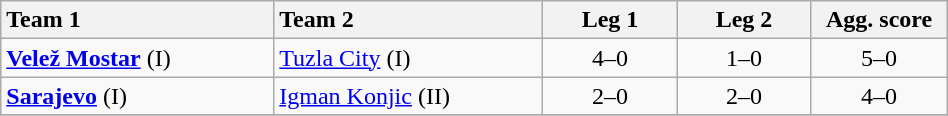<table class="wikitable" style="width:50%">
<tr>
<th style="width:195px; text-align:left">Team 1</th>
<th style="width:195px; text-align:left">Team 2</th>
<th style="width:92px; text-align:center">Leg 1</th>
<th style="width:92px; text-align:center">Leg 2</th>
<th style="width:92px; text-align:center">Agg. score</th>
</tr>
<tr>
<td><strong><a href='#'>Velež Mostar</a></strong> (I)</td>
<td><a href='#'>Tuzla City</a> (I)</td>
<td style="text-align:center">4–0</td>
<td style="text-align:center">1–0</td>
<td style="text-align:center">5–0</td>
</tr>
<tr>
<td><strong><a href='#'>Sarajevo</a></strong> (I)</td>
<td><a href='#'>Igman Konjic</a> (II)</td>
<td style="text-align:center">2–0</td>
<td style="text-align:center">2–0</td>
<td style="text-align:center">4–0</td>
</tr>
<tr>
</tr>
</table>
